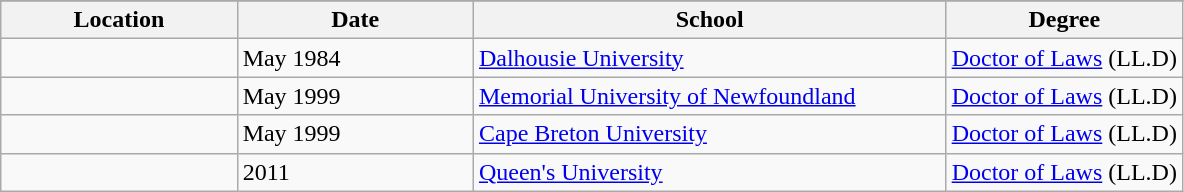<table class="wikitable">
<tr>
</tr>
<tr>
<th style="width:20%;">Location</th>
<th style="width:20%;">Date</th>
<th style="width:40%;">School</th>
<th style="width:20%;">Degree</th>
</tr>
<tr>
<td></td>
<td>May 1984</td>
<td><a href='#'>Dalhousie University</a></td>
<td><a href='#'>Doctor of Laws</a>  (LL.D)</td>
</tr>
<tr>
<td></td>
<td>May 1999</td>
<td><a href='#'>Memorial University of Newfoundland</a></td>
<td><a href='#'>Doctor of Laws</a> (LL.D)</td>
</tr>
<tr>
<td></td>
<td>May 1999</td>
<td><a href='#'>Cape Breton University</a></td>
<td><a href='#'>Doctor of Laws</a> (LL.D)</td>
</tr>
<tr>
<td></td>
<td>2011</td>
<td><a href='#'>Queen's University</a></td>
<td><a href='#'>Doctor of Laws</a> (LL.D)</td>
</tr>
</table>
